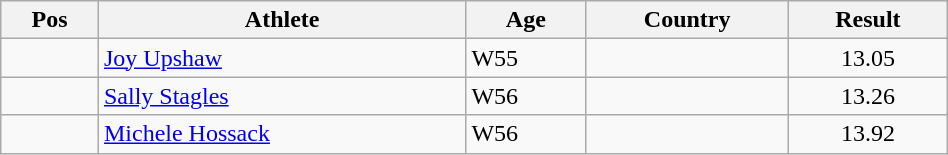<table class="wikitable"  style="text-align:center; width:50%;">
<tr>
<th>Pos</th>
<th>Athlete</th>
<th>Age</th>
<th>Country</th>
<th>Result</th>
</tr>
<tr>
<td align=center></td>
<td align=left><a href='#'>Joy Upshaw</a></td>
<td align=left>W55</td>
<td align=left></td>
<td>13.05</td>
</tr>
<tr>
<td align=center></td>
<td align=left><a href='#'>Sally Stagles</a></td>
<td align=left>W56</td>
<td align=left></td>
<td>13.26</td>
</tr>
<tr>
<td align=center></td>
<td align=left><a href='#'>Michele Hossack</a></td>
<td align=left>W56</td>
<td align=left></td>
<td>13.92</td>
</tr>
</table>
